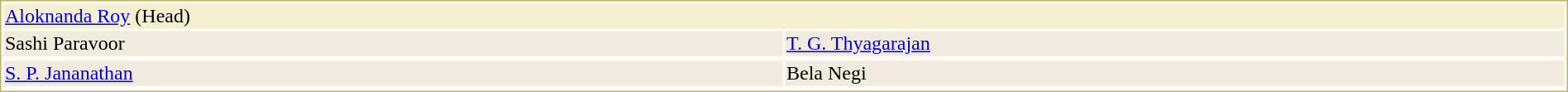<table style="width:100%;border: 1px solid #BEB168;background-color:#FDFCF6;">
<tr>
<td colspan="2" style="background-color:#F5EFD0;"> <a href='#'>Aloknanda Roy</a> (Head)</td>
</tr>
<tr style="background-color:#F0EADF;">
<td style="width:50%"> Sashi Paravoor </td>
<td style="width:50%"> <a href='#'>T. G. Thyagarajan</a> </td>
</tr>
<tr style="vertical-align:top;">
</tr>
<tr style="background-color:#F0EADF;">
<td style="width:50%"> <a href='#'>S. P. Jananathan</a> </td>
<td style="width:50%"> Bela Negi </td>
</tr>
<tr style="vertical-align:top;">
</tr>
</table>
